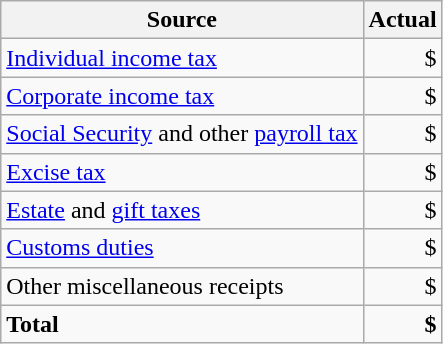<table class="wikitable sortable">
<tr>
<th>Source</th>
<th data-sort-type="currency">Actual </th>
</tr>
<tr>
<td><a href='#'>Individual income tax</a></td>
<td style="text-align:right">$</td>
</tr>
<tr>
<td><a href='#'>Corporate income tax</a></td>
<td style="text-align:right">$</td>
</tr>
<tr>
<td><a href='#'>Social Security</a> and other <a href='#'>payroll tax</a></td>
<td style="text-align:right">$</td>
</tr>
<tr>
<td><a href='#'>Excise tax</a></td>
<td style="text-align:right">$</td>
</tr>
<tr>
<td><a href='#'>Estate</a> and <a href='#'>gift taxes</a></td>
<td style="text-align:right">$</td>
</tr>
<tr>
<td><a href='#'>Customs duties</a></td>
<td style="text-align:right">$</td>
</tr>
<tr>
<td>Other miscellaneous receipts</td>
<td style="text-align:right">$</td>
</tr>
<tr class="sortbottom">
<td><strong>Total</strong></td>
<td style="text-align:right"><strong>$</strong></td>
</tr>
</table>
